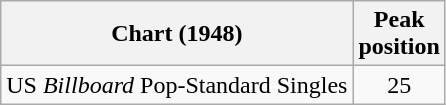<table class="wikitable">
<tr>
<th align="left">Chart (1948)</th>
<th style="text-align:center;">Peak<br>position</th>
</tr>
<tr>
<td>US <em>Billboard</em> Pop-Standard Singles</td>
<td style="text-align:center;">25</td>
</tr>
</table>
